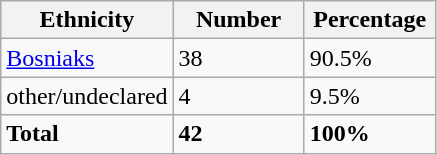<table class="wikitable">
<tr>
<th width="100px">Ethnicity</th>
<th width="80px">Number</th>
<th width="80px">Percentage</th>
</tr>
<tr>
<td><a href='#'>Bosniaks</a></td>
<td>38</td>
<td>90.5%</td>
</tr>
<tr>
<td>other/undeclared</td>
<td>4</td>
<td>9.5%</td>
</tr>
<tr>
<td><strong>Total</strong></td>
<td><strong>42</strong></td>
<td><strong>100%</strong></td>
</tr>
</table>
